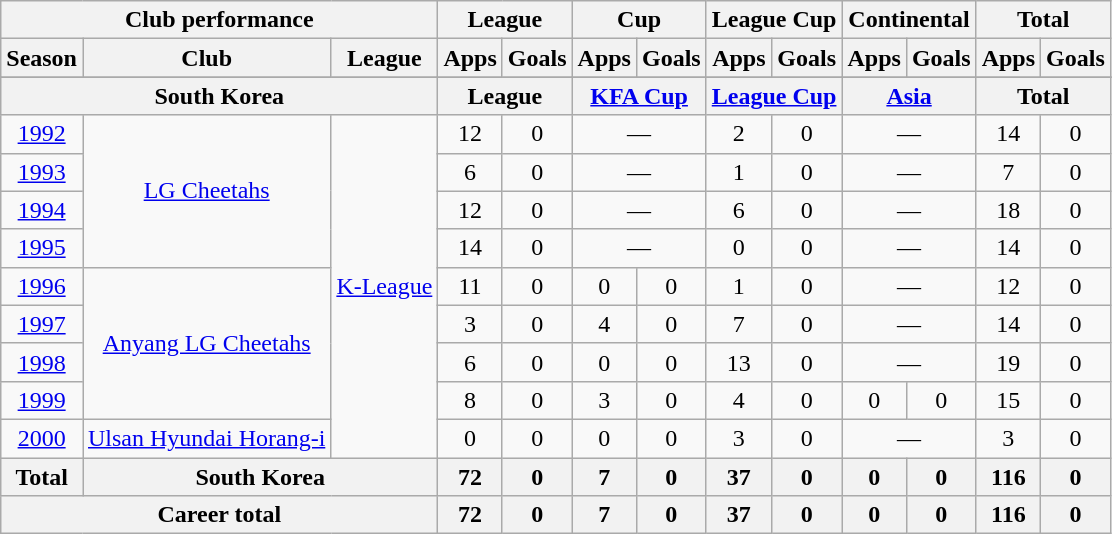<table class="wikitable" style="text-align:center">
<tr>
<th colspan=3>Club performance</th>
<th colspan=2>League</th>
<th colspan=2>Cup</th>
<th colspan=2>League Cup</th>
<th colspan=2>Continental</th>
<th colspan=2>Total</th>
</tr>
<tr>
<th>Season</th>
<th>Club</th>
<th>League</th>
<th>Apps</th>
<th>Goals</th>
<th>Apps</th>
<th>Goals</th>
<th>Apps</th>
<th>Goals</th>
<th>Apps</th>
<th>Goals</th>
<th>Apps</th>
<th>Goals</th>
</tr>
<tr>
</tr>
<tr>
<th colspan=3>South Korea</th>
<th colspan=2>League</th>
<th colspan=2><a href='#'>KFA Cup</a></th>
<th colspan=2><a href='#'>League Cup</a></th>
<th colspan=2><a href='#'>Asia</a></th>
<th colspan=2>Total</th>
</tr>
<tr>
<td><a href='#'>1992</a></td>
<td rowspan="4"><a href='#'>LG Cheetahs</a></td>
<td rowspan="9"><a href='#'>K-League</a></td>
<td>12</td>
<td>0</td>
<td colspan="2">—</td>
<td>2</td>
<td>0</td>
<td colspan="2">—</td>
<td>14</td>
<td>0</td>
</tr>
<tr>
<td><a href='#'>1993</a></td>
<td>6</td>
<td>0</td>
<td colspan="2">—</td>
<td>1</td>
<td>0</td>
<td colspan="2">—</td>
<td>7</td>
<td>0</td>
</tr>
<tr>
<td><a href='#'>1994</a></td>
<td>12</td>
<td>0</td>
<td colspan="2">—</td>
<td>6</td>
<td>0</td>
<td colspan="2">—</td>
<td>18</td>
<td>0</td>
</tr>
<tr>
<td><a href='#'>1995</a></td>
<td>14</td>
<td>0</td>
<td colspan="2">—</td>
<td>0</td>
<td>0</td>
<td colspan="2">—</td>
<td>14</td>
<td>0</td>
</tr>
<tr>
<td><a href='#'>1996</a></td>
<td rowspan="4"><a href='#'>Anyang LG Cheetahs</a></td>
<td>11</td>
<td>0</td>
<td>0</td>
<td>0</td>
<td>1</td>
<td>0</td>
<td colspan="2">—</td>
<td>12</td>
<td>0</td>
</tr>
<tr>
<td><a href='#'>1997</a></td>
<td>3</td>
<td>0</td>
<td>4</td>
<td>0</td>
<td>7</td>
<td>0</td>
<td colspan="2">—</td>
<td>14</td>
<td>0</td>
</tr>
<tr>
<td><a href='#'>1998</a></td>
<td>6</td>
<td>0</td>
<td>0</td>
<td>0</td>
<td>13</td>
<td>0</td>
<td colspan="2">—</td>
<td>19</td>
<td>0</td>
</tr>
<tr>
<td><a href='#'>1999</a></td>
<td>8</td>
<td>0</td>
<td>3</td>
<td>0</td>
<td>4</td>
<td>0</td>
<td>0</td>
<td>0</td>
<td>15</td>
<td>0</td>
</tr>
<tr>
<td><a href='#'>2000</a></td>
<td><a href='#'>Ulsan Hyundai Horang-i</a></td>
<td>0</td>
<td>0</td>
<td>0</td>
<td>0</td>
<td>3</td>
<td>0</td>
<td colspan="2">—</td>
<td>3</td>
<td>0</td>
</tr>
<tr>
<th rowspan=1>Total</th>
<th colspan=2>South Korea</th>
<th>72</th>
<th>0</th>
<th>7</th>
<th>0</th>
<th>37</th>
<th>0</th>
<th>0</th>
<th>0</th>
<th>116</th>
<th>0</th>
</tr>
<tr>
<th colspan=3>Career total</th>
<th>72</th>
<th>0</th>
<th>7</th>
<th>0</th>
<th>37</th>
<th>0</th>
<th>0</th>
<th>0</th>
<th>116</th>
<th>0</th>
</tr>
</table>
